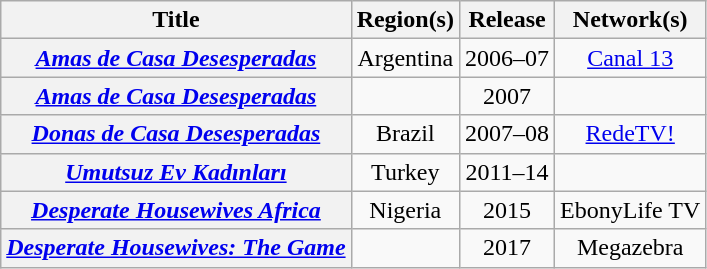<table class="wikitable sortable">
<tr>
<th scope="col">Title</th>
<th scope="col">Region(s)</th>
<th scope="col">Release</th>
<th scope="col">Network(s)</th>
</tr>
<tr>
<th scope="row" align="center"><em><a href='#'>Amas de Casa Desesperadas</a></em></th>
<td align="center">Argentina</td>
<td align="center">2006–07</td>
<td align="center"><a href='#'>Canal 13</a></td>
</tr>
<tr>
<th scope="row" align="center"><em><a href='#'>Amas de Casa Desesperadas</a></em></th>
<td align="center"></td>
<td align="center">2007</td>
<td align="center"></td>
</tr>
<tr>
<th scope="row" align="center"><em><a href='#'>Donas de Casa Desesperadas</a></em></th>
<td align="center">Brazil</td>
<td align="center">2007–08</td>
<td align="center"><a href='#'>RedeTV!</a></td>
</tr>
<tr>
<th scope="row" align="center"><em><a href='#'>Umutsuz Ev Kadınları</a></em></th>
<td align="center">Turkey</td>
<td align="center">2011–14</td>
<td align="center"></td>
</tr>
<tr>
<th scope="row" align="center"><em><a href='#'>Desperate Housewives Africa</a></em></th>
<td align="center">Nigeria</td>
<td align="center">2015</td>
<td align="center">EbonyLife TV</td>
</tr>
<tr>
<th scope="row" align="center"><em><a href='#'>Desperate Housewives: The Game</a></em></th>
<td align="center"></td>
<td align="center">2017</td>
<td align="center">Megazebra</td>
</tr>
</table>
